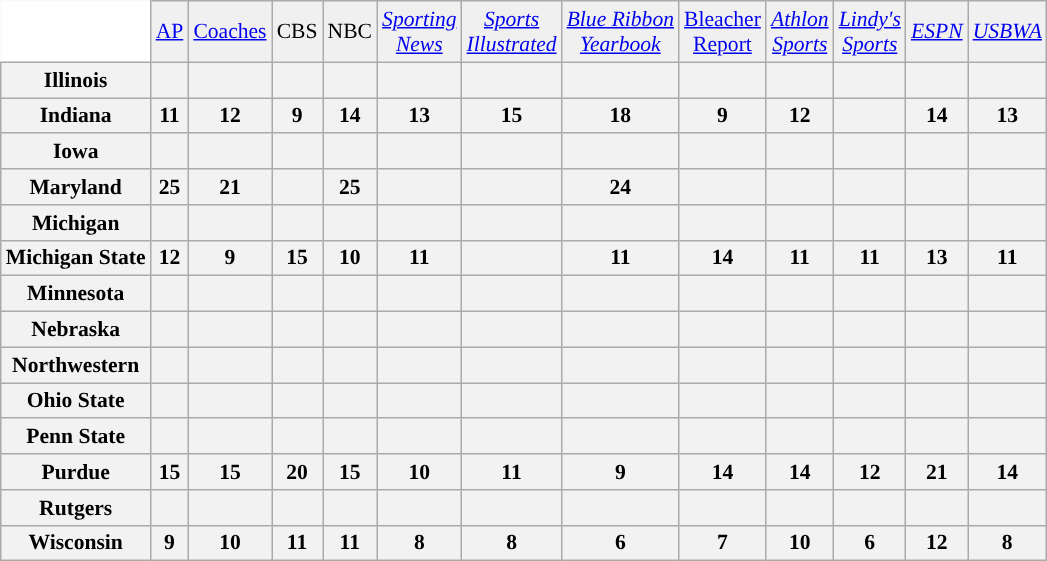<table class="wikitable" style="white-space:nowrap; font-size:90%;">
<tr>
<td style="background:white; border-top-style:hidden; border-left-style:hidden;"></td>
<td align="center" style="background:#f0f0f0;"><a href='#'>AP</a></td>
<td align="center" style="background:#f0f0f0;"><a href='#'>Coaches</a></td>
<td align="center" style="background:#f0f0f0;">CBS</td>
<td align="center" style="background:#f0f0f0;">NBC</td>
<td align="center" style="background:#f0f0f0;"><em><a href='#'>Sporting<br>News</a></em></td>
<td align="center" style="background:#f0f0f0;"><em><a href='#'>Sports<br>Illustrated</a></em></td>
<td align="center" style="background:#f0f0f0;"><em><a href='#'>Blue Ribbon<br>Yearbook</a></em></td>
<td align="center" style="background:#f0f0f0;"><a href='#'>Bleacher<br>Report</a></td>
<td align="center" style="background:#f0f0f0;"><em><a href='#'>Athlon<br>Sports</a></em></td>
<td align="center" style="background:#f0f0f0;"><em><a href='#'>Lindy's<br>Sports</a></em></td>
<td align="center" style="background:#f0f0f0;"><em><a href='#'>ESPN</a></em></td>
<td align="center" style="background:#f0f0f0;"><em><a href='#'>USBWA</a></em></td>
</tr>
<tr style="text-align:center;">
<th style="background:#">Illinois</th>
<th></th>
<th></th>
<th></th>
<th></th>
<th></th>
<th></th>
<th></th>
<th></th>
<th></th>
<th></th>
<th></th>
<th></th>
</tr>
<tr style="text-align:center;">
<th style=>Indiana</th>
<th>11</th>
<th>12</th>
<th>9</th>
<th>14</th>
<th>13</th>
<th>15</th>
<th>18</th>
<th>9</th>
<th>12</th>
<th></th>
<th>14</th>
<th>13</th>
</tr>
<tr style="text-align:center;">
<th style=>Iowa</th>
<th></th>
<th></th>
<th></th>
<th></th>
<th></th>
<th></th>
<th></th>
<th></th>
<th></th>
<th></th>
<th></th>
<th></th>
</tr>
<tr style="text-align:center;">
<th style=>Maryland</th>
<th>25</th>
<th>21</th>
<th></th>
<th>25</th>
<th></th>
<th></th>
<th>24</th>
<th></th>
<th></th>
<th></th>
<th></th>
<th></th>
</tr>
<tr style="text-align:center;">
<th style=>Michigan</th>
<th></th>
<th></th>
<th></th>
<th></th>
<th></th>
<th></th>
<th></th>
<th></th>
<th></th>
<th></th>
<th></th>
<th></th>
</tr>
<tr style="text-align:center;">
<th style=>Michigan State</th>
<th>12</th>
<th>9</th>
<th>15</th>
<th>10</th>
<th>11</th>
<th></th>
<th>11</th>
<th>14</th>
<th>11</th>
<th>11</th>
<th>13</th>
<th>11</th>
</tr>
<tr style="text-align:center;">
<th style=>Minnesota</th>
<th></th>
<th></th>
<th></th>
<th></th>
<th></th>
<th></th>
<th></th>
<th></th>
<th></th>
<th></th>
<th></th>
<th></th>
</tr>
<tr style="text-align:center;">
<th style=>Nebraska</th>
<th></th>
<th></th>
<th></th>
<th></th>
<th></th>
<th></th>
<th></th>
<th></th>
<th></th>
<th></th>
<th></th>
<th></th>
</tr>
<tr style="text-align:center;">
<th style=>Northwestern</th>
<th></th>
<th></th>
<th></th>
<th></th>
<th></th>
<th></th>
<th></th>
<th></th>
<th></th>
<th></th>
<th></th>
<th></th>
</tr>
<tr style="text-align:center;">
<th style=>Ohio State</th>
<th></th>
<th></th>
<th></th>
<th></th>
<th></th>
<th></th>
<th></th>
<th></th>
<th></th>
<th></th>
<th></th>
<th></th>
</tr>
<tr style="text-align:center;">
<th style=>Penn State</th>
<th></th>
<th></th>
<th></th>
<th></th>
<th></th>
<th></th>
<th></th>
<th></th>
<th></th>
<th></th>
<th></th>
<th></th>
</tr>
<tr style="text-align:center;">
<th style=>Purdue</th>
<th>15</th>
<th>15</th>
<th>20</th>
<th>15</th>
<th>10</th>
<th>11</th>
<th>9</th>
<th>14</th>
<th>14</th>
<th>12</th>
<th>21</th>
<th>14</th>
</tr>
<tr style="text-align:center;">
<th style=>Rutgers</th>
<th></th>
<th></th>
<th></th>
<th></th>
<th></th>
<th></th>
<th></th>
<th></th>
<th></th>
<th></th>
<th></th>
<th></th>
</tr>
<tr style="text-align:center;">
<th style=>Wisconsin</th>
<th>9</th>
<th>10</th>
<th>11</th>
<th>11</th>
<th>8</th>
<th>8</th>
<th>6</th>
<th>7</th>
<th>10</th>
<th>6</th>
<th>12</th>
<th>8</th>
</tr>
</table>
